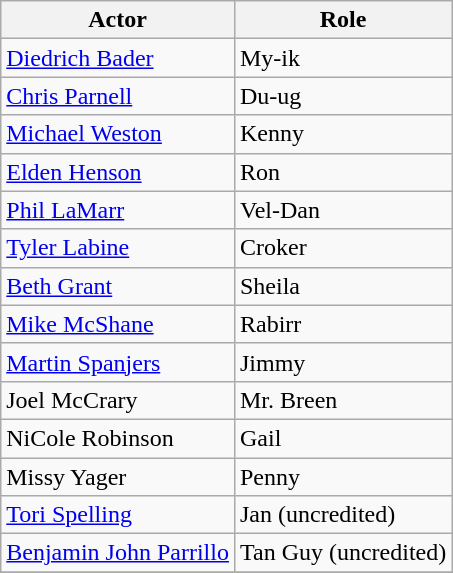<table class="wikitable">
<tr>
<th>Actor</th>
<th>Role</th>
</tr>
<tr>
<td><a href='#'>Diedrich Bader</a></td>
<td>My-ik</td>
</tr>
<tr>
<td><a href='#'>Chris Parnell</a></td>
<td>Du-ug</td>
</tr>
<tr>
<td><a href='#'>Michael Weston</a></td>
<td>Kenny</td>
</tr>
<tr>
<td><a href='#'>Elden Henson</a></td>
<td>Ron</td>
</tr>
<tr>
<td><a href='#'>Phil LaMarr</a></td>
<td>Vel-Dan</td>
</tr>
<tr>
<td><a href='#'>Tyler Labine</a></td>
<td>Croker</td>
</tr>
<tr>
<td><a href='#'>Beth Grant</a></td>
<td>Sheila</td>
</tr>
<tr>
<td><a href='#'>Mike McShane</a></td>
<td>Rabirr</td>
</tr>
<tr>
<td><a href='#'>Martin Spanjers</a></td>
<td>Jimmy</td>
</tr>
<tr>
<td>Joel McCrary</td>
<td>Mr. Breen</td>
</tr>
<tr>
<td>NiCole Robinson</td>
<td>Gail</td>
</tr>
<tr>
<td>Missy Yager</td>
<td>Penny</td>
</tr>
<tr>
<td><a href='#'>Tori Spelling</a></td>
<td>Jan (uncredited)</td>
</tr>
<tr>
<td><a href='#'>Benjamin John Parrillo</a></td>
<td>Tan Guy (uncredited)</td>
</tr>
<tr>
</tr>
</table>
